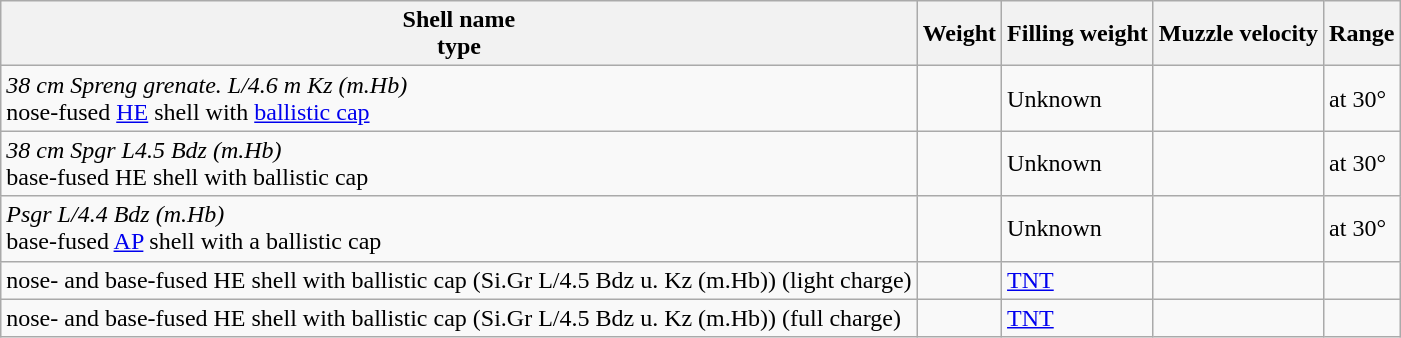<table class="wikitable" border="1">
<tr>
<th>Shell name<br>type</th>
<th>Weight</th>
<th>Filling weight</th>
<th>Muzzle velocity</th>
<th>Range</th>
</tr>
<tr>
<td><em>38 cm Spreng grenate. L/4.6 m Kz (m.Hb)</em> <br>nose-fused <a href='#'>HE</a> shell with <a href='#'>ballistic cap</a></td>
<td></td>
<td>Unknown</td>
<td></td>
<td> at 30°</td>
</tr>
<tr>
<td><em>38 cm Spgr L4.5 Bdz (m.Hb)</em>  <br>base-fused HE shell with ballistic cap</td>
<td></td>
<td>Unknown</td>
<td></td>
<td> at 30°</td>
</tr>
<tr>
<td><em>Psgr L/4.4 Bdz (m.Hb)</em> <br>base-fused <a href='#'>AP</a> shell with a ballistic cap</td>
<td></td>
<td>Unknown</td>
<td></td>
<td> at 30°</td>
</tr>
<tr>
<td>nose- and base-fused HE shell with ballistic cap (Si.Gr L/4.5 Bdz u. Kz (m.Hb)) (light charge)</td>
<td></td>
<td> <a href='#'>TNT</a></td>
<td></td>
<td></td>
</tr>
<tr>
<td>nose- and base-fused HE shell with ballistic cap (Si.Gr L/4.5 Bdz u. Kz (m.Hb)) (full charge)</td>
<td></td>
<td> <a href='#'>TNT</a></td>
<td></td>
<td></td>
</tr>
</table>
